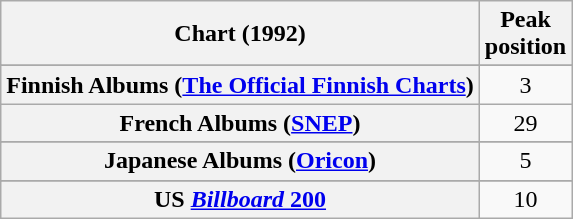<table class="wikitable sortable plainrowheaders" style="text-align:center">
<tr>
<th scope="col">Chart (1992)</th>
<th scope="col">Peak<br>position</th>
</tr>
<tr>
</tr>
<tr>
</tr>
<tr>
</tr>
<tr>
</tr>
<tr>
<th scope="row">Finnish Albums (<a href='#'>The Official Finnish Charts</a>)</th>
<td align="center">3</td>
</tr>
<tr>
<th scope="row">French Albums (<a href='#'>SNEP</a>)</th>
<td align="center">29</td>
</tr>
<tr>
</tr>
<tr>
<th scope="row">Japanese Albums (<a href='#'>Oricon</a>)</th>
<td>5</td>
</tr>
<tr>
</tr>
<tr>
</tr>
<tr>
</tr>
<tr>
</tr>
<tr>
</tr>
<tr>
<th scope="row">US <a href='#'><em>Billboard</em> 200</a></th>
<td>10</td>
</tr>
</table>
